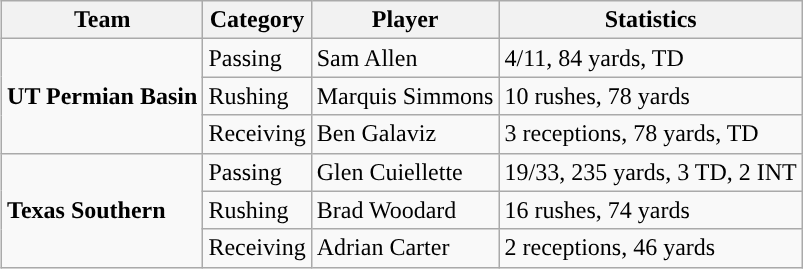<table class="wikitable" style="float: right;">
<tr>
<th>Team</th>
<th>Category</th>
<th>Player</th>
<th>Statistics</th>
</tr>
<tr>
<td rowspan=3><strong>UT Permian Basin</strong></td>
<td>Passing</td>
<td>Sam Allen</td>
<td>4/11, 84 yards, TD</td>
</tr>
<tr>
<td>Rushing</td>
<td>Marquis Simmons</td>
<td>10 rushes, 78 yards</td>
</tr>
<tr>
<td>Receiving</td>
<td>Ben Galaviz</td>
<td>3 receptions, 78 yards, TD</td>
</tr>
<tr>
<td rowspan=3><strong>Texas Southern</strong></td>
<td>Passing</td>
<td>Glen Cuiellette</td>
<td>19/33, 235 yards, 3 TD, 2 INT</td>
</tr>
<tr>
<td>Rushing</td>
<td>Brad Woodard</td>
<td>16 rushes, 74 yards</td>
</tr>
<tr>
<td>Receiving</td>
<td>Adrian Carter</td>
<td>2 receptions, 46 yards</td>
</tr>
</table>
